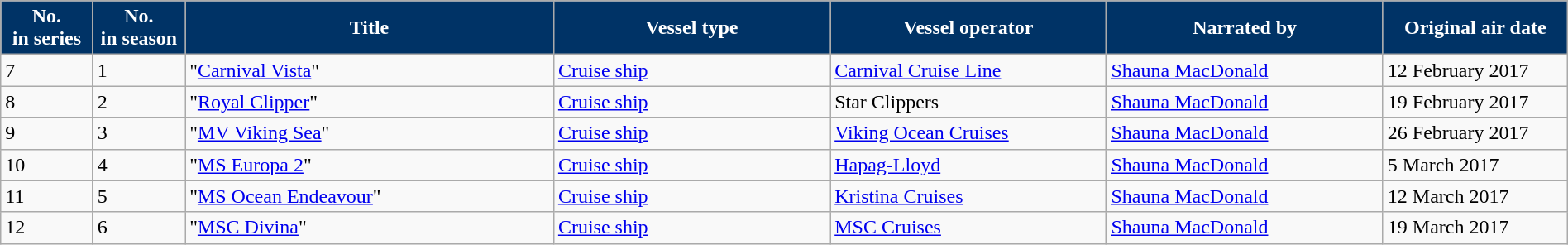<table class="wikitable plainrowheaders" style="width:100%; margin:auto;">
<tr>
<th scope="col" style="background-color: #003366; color: #ffffff;" width="5%">No.<br>in series</th>
<th scope="col" style="background-color: #003366; color: #ffffff;" width="5%">No.<br>in season</th>
<th scope="col" style="background-color: #003366; color: #ffffff;" width="20%">Title</th>
<th scope="col" style="background-color: #003366; color: #ffffff;" width="15%">Vessel type</th>
<th scope="col" style="background-color: #003366; color: #ffffff;" width="15%">Vessel operator</th>
<th scope="col" style="background-color: #003366; color: #ffffff;" width="15%">Narrated by</th>
<th scope="col" style="background-color: #003366; color: #ffffff;" width="10%">Original air date</th>
</tr>
<tr>
<td>7</td>
<td>1</td>
<td>"<a href='#'>Carnival Vista</a>"</td>
<td><a href='#'>Cruise ship</a></td>
<td><a href='#'>Carnival Cruise Line</a></td>
<td><a href='#'>Shauna MacDonald</a></td>
<td>12 February 2017</td>
</tr>
<tr>
<td>8</td>
<td>2</td>
<td>"<a href='#'>Royal Clipper</a>"</td>
<td><a href='#'>Cruise ship</a></td>
<td>Star Clippers</td>
<td><a href='#'>Shauna MacDonald</a></td>
<td>19 February 2017</td>
</tr>
<tr>
<td>9</td>
<td>3</td>
<td>"<a href='#'>MV Viking Sea</a>"</td>
<td><a href='#'>Cruise ship</a></td>
<td><a href='#'>Viking Ocean Cruises</a></td>
<td><a href='#'>Shauna MacDonald</a></td>
<td>26 February 2017</td>
</tr>
<tr>
<td>10</td>
<td>4</td>
<td>"<a href='#'>MS Europa 2</a>"</td>
<td><a href='#'>Cruise ship</a></td>
<td><a href='#'>Hapag-Lloyd</a></td>
<td><a href='#'>Shauna MacDonald</a></td>
<td>5 March 2017</td>
</tr>
<tr>
<td>11</td>
<td>5</td>
<td>"<a href='#'>MS Ocean Endeavour</a>"</td>
<td><a href='#'>Cruise ship</a></td>
<td><a href='#'>Kristina Cruises</a></td>
<td><a href='#'>Shauna MacDonald</a></td>
<td>12 March 2017</td>
</tr>
<tr>
<td>12</td>
<td>6</td>
<td>"<a href='#'>MSC Divina</a>"</td>
<td><a href='#'>Cruise ship</a></td>
<td><a href='#'>MSC Cruises</a></td>
<td><a href='#'>Shauna MacDonald</a></td>
<td>19 March 2017</td>
</tr>
</table>
